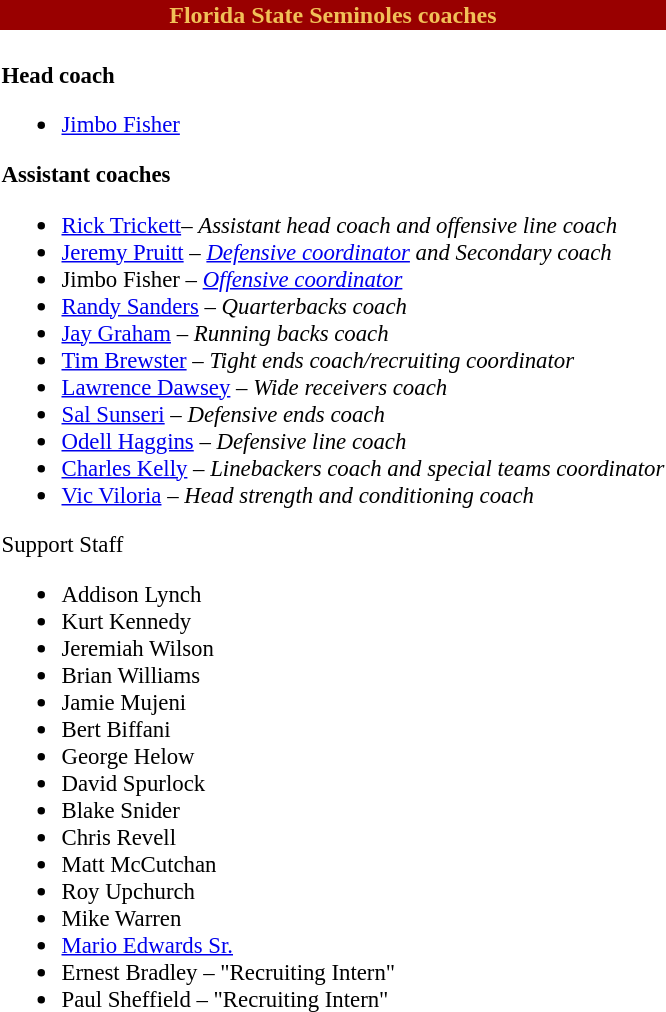<table class="toccolours" style="text-align: left;">
<tr>
<td colspan="9" style="color:#f1c058; background:#900; text-align:center;"><strong>Florida State Seminoles coaches</strong></td>
</tr>
<tr>
<td style="font-size: 95%;" valign="top"><br><strong>Head coach</strong><ul><li><a href='#'>Jimbo Fisher</a></li></ul><strong>Assistant coaches</strong><ul><li><a href='#'>Rick Trickett</a>– <em>Assistant head coach and offensive line coach</em></li><li><a href='#'>Jeremy Pruitt</a> – <em><a href='#'>Defensive coordinator</a> and Secondary coach</em></li><li>Jimbo Fisher – <em><a href='#'>Offensive coordinator</a></em></li><li><a href='#'>Randy Sanders</a> – <em>Quarterbacks coach</em></li><li><a href='#'>Jay Graham</a> – <em>Running backs coach</em></li><li><a href='#'>Tim Brewster</a> – <em>Tight ends coach/recruiting coordinator</em></li><li><a href='#'>Lawrence Dawsey</a> – <em>Wide receivers coach</em></li><li><a href='#'>Sal Sunseri</a> – <em>Defensive ends coach</em></li><li><a href='#'>Odell Haggins</a> – <em>Defensive line coach</em></li><li><a href='#'>Charles Kelly</a> – <em>Linebackers coach and special teams coordinator </em></li><li><a href='#'>Vic Viloria</a> – <em>Head strength and conditioning coach</em></li></ul>Support Staff<ul><li>Addison Lynch</li><li>Kurt Kennedy</li><li>Jeremiah Wilson</li><li>Brian Williams</li><li>Jamie Mujeni</li><li>Bert Biffani</li><li>George Helow</li><li>David Spurlock</li><li>Blake Snider</li><li>Chris Revell</li><li>Matt McCutchan</li><li>Roy Upchurch</li><li>Mike Warren</li><li><a href='#'>Mario Edwards Sr.</a></li><li>Ernest Bradley – "Recruiting Intern"</li><li>Paul Sheffield – "Recruiting Intern"</li></ul></td>
</tr>
</table>
